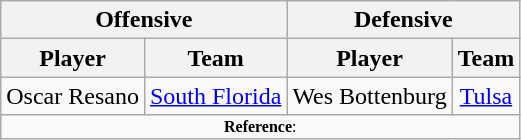<table class="wikitable" style="text-align: center;">
<tr>
<th colspan="2">Offensive</th>
<th colspan="2">Defensive</th>
</tr>
<tr>
<th>Player</th>
<th>Team</th>
<th>Player</th>
<th>Team</th>
</tr>
<tr>
<td>Oscar Resano</td>
<td><a href='#'>South Florida</a></td>
<td>Wes Bottenburg</td>
<td><a href='#'>Tulsa</a></td>
</tr>
<tr>
<td colspan="4"  style="font-size:8pt; text-align:center;"><strong>Reference</strong>:</td>
</tr>
</table>
